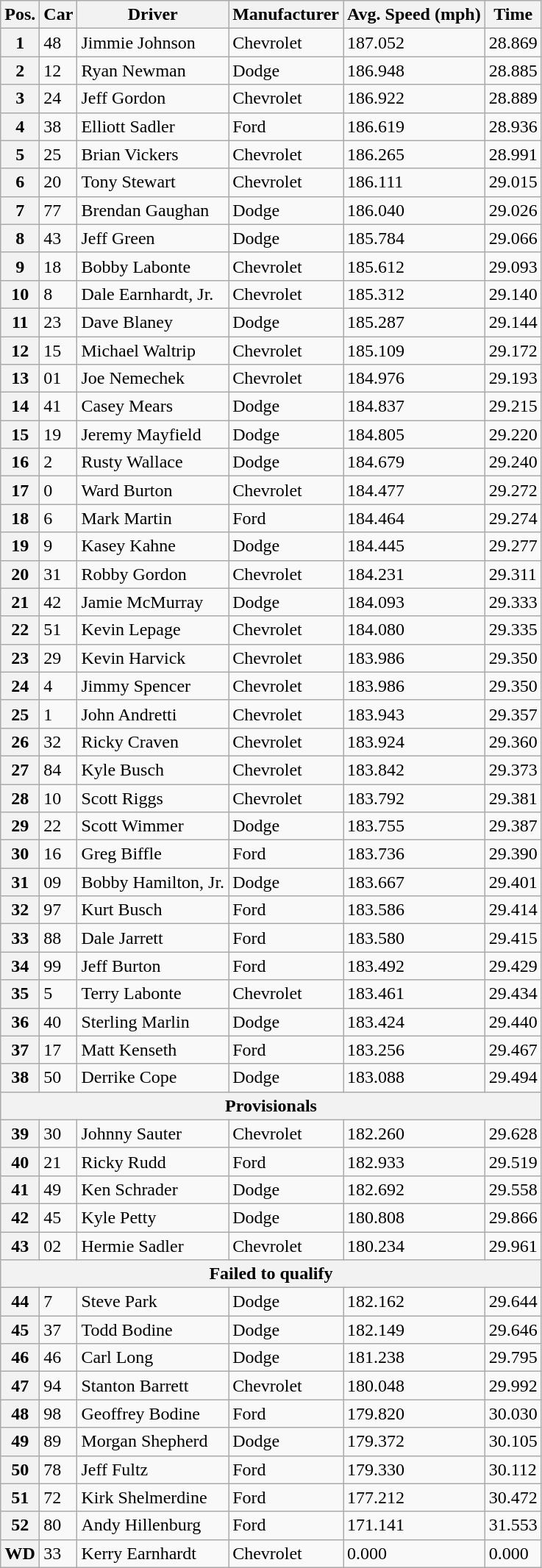<table class="wikitable">
<tr>
<th>Pos.</th>
<th>Car</th>
<th>Driver</th>
<th>Manufacturer</th>
<th>Avg. Speed (mph)</th>
<th>Time</th>
</tr>
<tr>
<th>1</th>
<td>48</td>
<td>Jimmie Johnson</td>
<td>Chevrolet</td>
<td>187.052</td>
<td>28.869</td>
</tr>
<tr>
<th>2</th>
<td>12</td>
<td>Ryan Newman</td>
<td>Dodge</td>
<td>186.948</td>
<td>28.885</td>
</tr>
<tr>
<th>3</th>
<td>24</td>
<td>Jeff Gordon</td>
<td>Chevrolet</td>
<td>186.922</td>
<td>28.889</td>
</tr>
<tr>
<th>4</th>
<td>38</td>
<td>Elliott Sadler</td>
<td>Ford</td>
<td>186.619</td>
<td>28.936</td>
</tr>
<tr>
<th>5</th>
<td>25</td>
<td>Brian Vickers</td>
<td>Chevrolet</td>
<td>186.265</td>
<td>28.991</td>
</tr>
<tr>
<th>6</th>
<td>20</td>
<td>Tony Stewart</td>
<td>Chevrolet</td>
<td>186.111</td>
<td>29.015</td>
</tr>
<tr>
<th>7</th>
<td>77</td>
<td>Brendan Gaughan</td>
<td>Dodge</td>
<td>186.040</td>
<td>29.026</td>
</tr>
<tr>
<th>8</th>
<td>43</td>
<td>Jeff Green</td>
<td>Dodge</td>
<td>185.784</td>
<td>29.066</td>
</tr>
<tr>
<th>9</th>
<td>18</td>
<td>Bobby Labonte</td>
<td>Chevrolet</td>
<td>185.612</td>
<td>29.093</td>
</tr>
<tr>
<th>10</th>
<td>8</td>
<td>Dale Earnhardt, Jr.</td>
<td>Chevrolet</td>
<td>185.312</td>
<td>29.140</td>
</tr>
<tr>
<th>11</th>
<td>23</td>
<td>Dave Blaney</td>
<td>Dodge</td>
<td>185.287</td>
<td>29.144</td>
</tr>
<tr>
<th>12</th>
<td>15</td>
<td>Michael Waltrip</td>
<td>Chevrolet</td>
<td>185.109</td>
<td>29.172</td>
</tr>
<tr>
<th>13</th>
<td>01</td>
<td>Joe Nemechek</td>
<td>Chevrolet</td>
<td>184.976</td>
<td>29.193</td>
</tr>
<tr>
<th>14</th>
<td>41</td>
<td>Casey Mears</td>
<td>Dodge</td>
<td>184.837</td>
<td>29.215</td>
</tr>
<tr>
<th>15</th>
<td>19</td>
<td>Jeremy Mayfield</td>
<td>Dodge</td>
<td>184.805</td>
<td>29.220</td>
</tr>
<tr>
<th>16</th>
<td>2</td>
<td>Rusty Wallace</td>
<td>Dodge</td>
<td>184.679</td>
<td>29.240</td>
</tr>
<tr>
<th>17</th>
<td>0</td>
<td>Ward Burton</td>
<td>Chevrolet</td>
<td>184.477</td>
<td>29.272</td>
</tr>
<tr>
<th>18</th>
<td>6</td>
<td>Mark Martin</td>
<td>Ford</td>
<td>184.464</td>
<td>29.274</td>
</tr>
<tr>
<th>19</th>
<td>9</td>
<td>Kasey Kahne</td>
<td>Dodge</td>
<td>184.445</td>
<td>29.277</td>
</tr>
<tr>
<th>20</th>
<td>31</td>
<td>Robby Gordon</td>
<td>Chevrolet</td>
<td>184.231</td>
<td>29.311</td>
</tr>
<tr>
<th>21</th>
<td>42</td>
<td>Jamie McMurray</td>
<td>Dodge</td>
<td>184.093</td>
<td>29.333</td>
</tr>
<tr>
<th>22</th>
<td>51</td>
<td>Kevin Lepage</td>
<td>Chevrolet</td>
<td>184.080</td>
<td>29.335</td>
</tr>
<tr>
<th>23</th>
<td>29</td>
<td>Kevin Harvick</td>
<td>Chevrolet</td>
<td>183.986</td>
<td>29.350</td>
</tr>
<tr>
<th>24</th>
<td>4</td>
<td>Jimmy Spencer</td>
<td>Chevrolet</td>
<td>183.986</td>
<td>29.350</td>
</tr>
<tr>
<th>25</th>
<td>1</td>
<td>John Andretti</td>
<td>Chevrolet</td>
<td>183.943</td>
<td>29.357</td>
</tr>
<tr>
<th>26</th>
<td>32</td>
<td>Ricky Craven</td>
<td>Chevrolet</td>
<td>183.924</td>
<td>29.360</td>
</tr>
<tr>
<th>27</th>
<td>84</td>
<td>Kyle Busch</td>
<td>Chevrolet</td>
<td>183.842</td>
<td>29.373</td>
</tr>
<tr>
<th>28</th>
<td>10</td>
<td>Scott Riggs</td>
<td>Chevrolet</td>
<td>183.792</td>
<td>29.381</td>
</tr>
<tr>
<th>29</th>
<td>22</td>
<td>Scott Wimmer</td>
<td>Dodge</td>
<td>183.755</td>
<td>29.387</td>
</tr>
<tr>
<th>30</th>
<td>16</td>
<td>Greg Biffle</td>
<td>Ford</td>
<td>183.736</td>
<td>29.390</td>
</tr>
<tr>
<th>31</th>
<td>09</td>
<td>Bobby Hamilton, Jr.</td>
<td>Dodge</td>
<td>183.667</td>
<td>29.401</td>
</tr>
<tr>
<th>32</th>
<td>97</td>
<td>Kurt Busch</td>
<td>Ford</td>
<td>183.586</td>
<td>29.414</td>
</tr>
<tr>
<th>33</th>
<td>88</td>
<td>Dale Jarrett</td>
<td>Ford</td>
<td>183.580</td>
<td>29.415</td>
</tr>
<tr>
<th>34</th>
<td>99</td>
<td>Jeff Burton</td>
<td>Ford</td>
<td>183.492</td>
<td>29.429</td>
</tr>
<tr>
<th>35</th>
<td>5</td>
<td>Terry Labonte</td>
<td>Chevrolet</td>
<td>183.461</td>
<td>29.434</td>
</tr>
<tr>
<th>36</th>
<td>40</td>
<td>Sterling Marlin</td>
<td>Dodge</td>
<td>183.424</td>
<td>29.440</td>
</tr>
<tr>
<th>37</th>
<td>17</td>
<td>Matt Kenseth</td>
<td>Ford</td>
<td>183.256</td>
<td>29.467</td>
</tr>
<tr>
<th>38</th>
<td>50</td>
<td>Derrike Cope</td>
<td>Dodge</td>
<td>183.088</td>
<td>29.494</td>
</tr>
<tr>
<th colspan="6">Provisionals</th>
</tr>
<tr>
<th>39</th>
<td>30</td>
<td>Johnny Sauter</td>
<td>Chevrolet</td>
<td>182.260</td>
<td>29.628</td>
</tr>
<tr>
<th>40</th>
<td>21</td>
<td>Ricky Rudd</td>
<td>Ford</td>
<td>182.933</td>
<td>29.519</td>
</tr>
<tr>
<th>41</th>
<td>49</td>
<td>Ken Schrader</td>
<td>Dodge</td>
<td>182.692</td>
<td>29.558</td>
</tr>
<tr>
<th>42</th>
<td>45</td>
<td>Kyle Petty</td>
<td>Dodge</td>
<td>180.808</td>
<td>29.866</td>
</tr>
<tr>
<th>43</th>
<td>02</td>
<td>Hermie Sadler</td>
<td>Chevrolet</td>
<td>180.234</td>
<td>29.961</td>
</tr>
<tr>
<th colspan="6">Failed to qualify</th>
</tr>
<tr>
<th>44</th>
<td>7</td>
<td>Steve Park</td>
<td>Dodge</td>
<td>182.162</td>
<td>29.644</td>
</tr>
<tr>
<th>45</th>
<td>37</td>
<td>Todd Bodine</td>
<td>Dodge</td>
<td>182.149</td>
<td>29.646</td>
</tr>
<tr>
<th>46</th>
<td>46</td>
<td>Carl Long</td>
<td>Dodge</td>
<td>181.238</td>
<td>29.795</td>
</tr>
<tr>
<th>47</th>
<td>94</td>
<td>Stanton Barrett</td>
<td>Chevrolet</td>
<td>180.048</td>
<td>29.992</td>
</tr>
<tr>
<th>48</th>
<td>98</td>
<td>Geoffrey Bodine</td>
<td>Ford</td>
<td>179.820</td>
<td>30.030</td>
</tr>
<tr>
<th>49</th>
<td>89</td>
<td>Morgan Shepherd</td>
<td>Dodge</td>
<td>179.372</td>
<td>30.105</td>
</tr>
<tr>
<th>50</th>
<td>78</td>
<td>Jeff Fultz</td>
<td>Ford</td>
<td>179.330</td>
<td>30.112</td>
</tr>
<tr>
<th>51</th>
<td>72</td>
<td>Kirk Shelmerdine</td>
<td>Ford</td>
<td>177.212</td>
<td>30.472</td>
</tr>
<tr>
<th>52</th>
<td>80</td>
<td>Andy Hillenburg</td>
<td>Ford</td>
<td>171.141</td>
<td>31.553</td>
</tr>
<tr>
<th>WD</th>
<td>33</td>
<td>Kerry Earnhardt</td>
<td>Chevrolet</td>
<td>0.000</td>
<td>0.000</td>
</tr>
</table>
